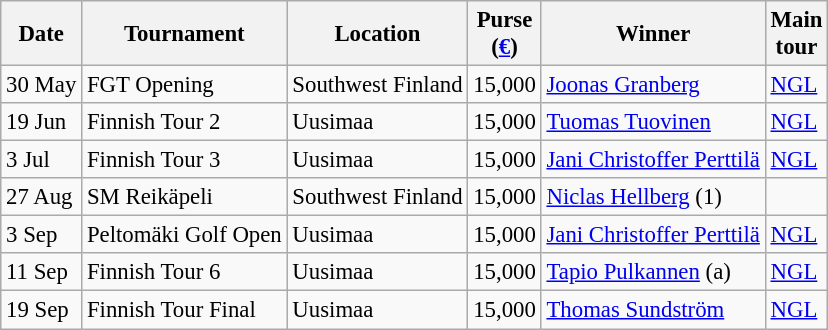<table class="wikitable" style="font-size:95%;">
<tr>
<th>Date</th>
<th>Tournament</th>
<th>Location</th>
<th>Purse<br>(<a href='#'>€</a>)</th>
<th>Winner</th>
<th>Main<br>tour</th>
</tr>
<tr>
<td>30 May</td>
<td>FGT Opening</td>
<td>Southwest Finland</td>
<td align=right>15,000</td>
<td> <a href='#'>Joonas Granberg</a></td>
<td><a href='#'>NGL</a></td>
</tr>
<tr>
<td>19 Jun</td>
<td>Finnish Tour 2</td>
<td>Uusimaa</td>
<td align=right>15,000</td>
<td> <a href='#'>Tuomas Tuovinen</a></td>
<td><a href='#'>NGL</a></td>
</tr>
<tr>
<td>3 Jul</td>
<td>Finnish Tour 3</td>
<td>Uusimaa</td>
<td align=right>15,000</td>
<td> <a href='#'>Jani Christoffer Perttilä</a></td>
<td><a href='#'>NGL</a></td>
</tr>
<tr>
<td>27 Aug</td>
<td>SM Reikäpeli</td>
<td>Southwest Finland</td>
<td align=right>15,000</td>
<td> <a href='#'>Niclas Hellberg</a> (1)</td>
<td></td>
</tr>
<tr>
<td>3 Sep</td>
<td>Peltomäki Golf Open</td>
<td>Uusimaa</td>
<td align=right>15,000</td>
<td> <a href='#'>Jani Christoffer Perttilä</a></td>
<td><a href='#'>NGL</a></td>
</tr>
<tr>
<td>11 Sep</td>
<td>Finnish Tour 6</td>
<td>Uusimaa</td>
<td align=right>15,000</td>
<td> <a href='#'>Tapio Pulkannen</a> (a)</td>
<td><a href='#'>NGL</a></td>
</tr>
<tr>
<td>19 Sep</td>
<td>Finnish Tour Final</td>
<td>Uusimaa</td>
<td align=right>15,000</td>
<td> <a href='#'>Thomas Sundström</a></td>
<td><a href='#'>NGL</a></td>
</tr>
</table>
